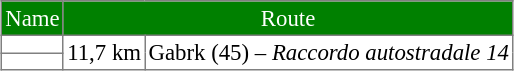<table border=1 cellpadding=2 style="margin-left:1em; margin-bottom: 1em; color: black; border-collapse: collapse; font-size: 95%;">
<tr align="center" bgcolor=green style="color: white;">
<td>Name</td>
<td colspan=2>Route</td>
</tr>
<tr>
<td></td>
<td rowspan=2; align="right">11,7 km</td>
<td rowspan=2> Gabrk  (45) –   <em>Raccordo autostradale 14</em></td>
</tr>
<tr>
<td></td>
</tr>
</table>
